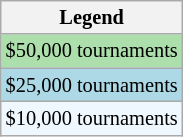<table class="wikitable" style="font-size:85%;">
<tr>
<th>Legend</th>
</tr>
<tr bgcolor="#ADDFAD">
<td>$50,000 tournaments</td>
</tr>
<tr bgcolor="lightblue">
<td>$25,000 tournaments</td>
</tr>
<tr bgcolor="#f0f8ff">
<td>$10,000 tournaments</td>
</tr>
</table>
